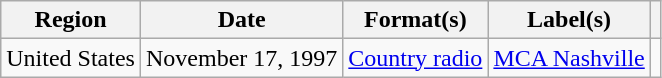<table class="wikitable">
<tr>
<th>Region</th>
<th>Date</th>
<th>Format(s)</th>
<th>Label(s)</th>
<th></th>
</tr>
<tr>
<td>United States</td>
<td>November 17, 1997</td>
<td><a href='#'>Country radio</a></td>
<td><a href='#'>MCA Nashville</a></td>
<td></td>
</tr>
</table>
